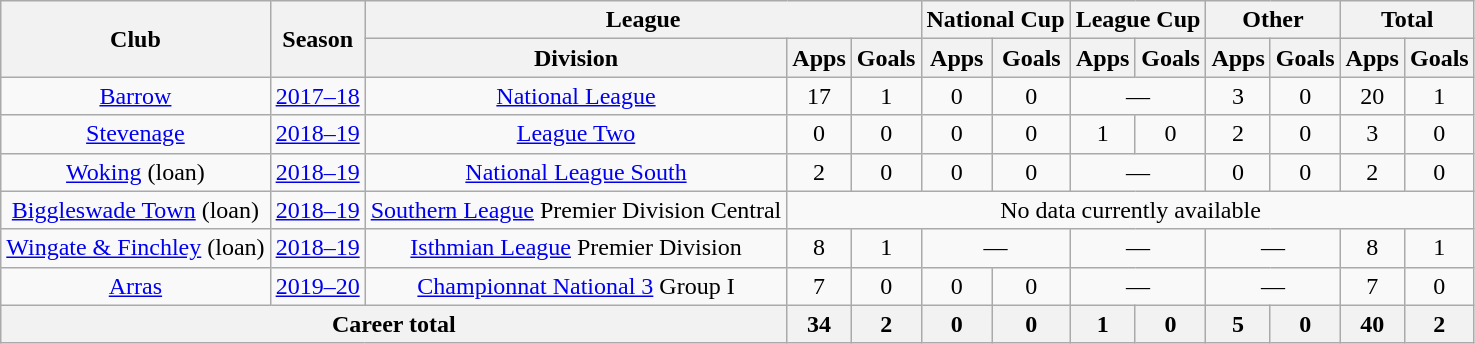<table class="wikitable" style="text-align: center;">
<tr>
<th rowspan="2">Club</th>
<th rowspan="2">Season</th>
<th colspan="3">League</th>
<th colspan="2">National Cup</th>
<th colspan="2">League Cup</th>
<th colspan="2">Other</th>
<th colspan="2">Total</th>
</tr>
<tr>
<th>Division</th>
<th>Apps</th>
<th>Goals</th>
<th>Apps</th>
<th>Goals</th>
<th>Apps</th>
<th>Goals</th>
<th>Apps</th>
<th>Goals</th>
<th>Apps</th>
<th>Goals</th>
</tr>
<tr>
<td rowspan="1" valign="center"><a href='#'>Barrow</a></td>
<td><a href='#'>2017–18</a></td>
<td><a href='#'>National League</a></td>
<td>17</td>
<td>1</td>
<td>0</td>
<td>0</td>
<td colspan="2">—</td>
<td>3</td>
<td>0</td>
<td>20</td>
<td>1</td>
</tr>
<tr>
<td rowspan="1" valign="center"><a href='#'>Stevenage</a></td>
<td><a href='#'>2018–19</a></td>
<td><a href='#'>League Two</a></td>
<td>0</td>
<td>0</td>
<td>0</td>
<td>0</td>
<td>1</td>
<td>0</td>
<td>2</td>
<td>0</td>
<td>3</td>
<td>0</td>
</tr>
<tr>
<td rowspan="1" valign="center"><a href='#'>Woking</a> (loan)</td>
<td><a href='#'>2018–19</a></td>
<td><a href='#'>National League South</a></td>
<td>2</td>
<td>0</td>
<td>0</td>
<td>0</td>
<td colspan="2">—</td>
<td>0</td>
<td>0</td>
<td>2</td>
<td>0</td>
</tr>
<tr>
<td rowspan="1" valign="center"><a href='#'>Biggleswade Town</a> (loan)</td>
<td><a href='#'>2018–19</a></td>
<td><a href='#'>Southern League</a> Premier Division Central</td>
<td colspan="10">No data currently available</td>
</tr>
<tr>
<td rowspan="1" valign="center"><a href='#'>Wingate & Finchley</a> (loan)</td>
<td><a href='#'>2018–19</a></td>
<td><a href='#'>Isthmian League</a> Premier Division</td>
<td>8</td>
<td>1</td>
<td colspan="2">—</td>
<td colspan="2">—</td>
<td colspan="2">—</td>
<td>8</td>
<td>1</td>
</tr>
<tr>
<td rowspan="1" valign="center"><a href='#'>Arras</a></td>
<td><a href='#'>2019–20</a></td>
<td><a href='#'>Championnat National 3</a> Group I</td>
<td>7</td>
<td>0</td>
<td>0</td>
<td>0</td>
<td colspan="2">—</td>
<td colspan="2">—</td>
<td>7</td>
<td>0</td>
</tr>
<tr>
<th colspan="3">Career total</th>
<th>34</th>
<th>2</th>
<th>0</th>
<th>0</th>
<th>1</th>
<th>0</th>
<th>5</th>
<th>0</th>
<th>40</th>
<th>2</th>
</tr>
</table>
